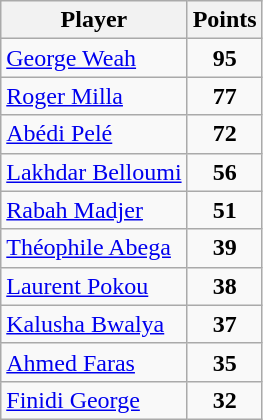<table class="wikitable" style="text-align: center">
<tr>
<th>Player</th>
<th>Points</th>
</tr>
<tr>
<td align=left> <a href='#'>George Weah</a></td>
<td><strong>95</strong></td>
</tr>
<tr>
<td align=left> <a href='#'>Roger Milla</a></td>
<td><strong>77</strong></td>
</tr>
<tr>
<td align=left> <a href='#'>Abédi Pelé</a></td>
<td><strong>72</strong></td>
</tr>
<tr>
<td align=left> <a href='#'>Lakhdar Belloumi</a></td>
<td><strong>56</strong></td>
</tr>
<tr>
<td align=left> <a href='#'>Rabah Madjer</a></td>
<td><strong>51</strong></td>
</tr>
<tr>
<td align=left> <a href='#'>Théophile Abega</a></td>
<td><strong>39</strong></td>
</tr>
<tr>
<td align=left> <a href='#'>Laurent Pokou</a></td>
<td><strong>38</strong></td>
</tr>
<tr>
<td align=left> <a href='#'>Kalusha Bwalya</a></td>
<td><strong>37</strong></td>
</tr>
<tr>
<td align=left> <a href='#'>Ahmed Faras</a></td>
<td><strong>35</strong></td>
</tr>
<tr>
<td align=left> <a href='#'>Finidi George</a></td>
<td><strong>32</strong></td>
</tr>
</table>
